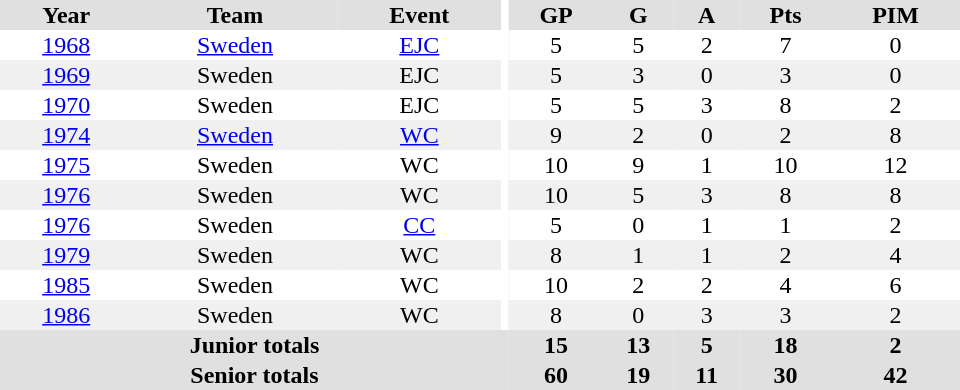<table border="0" cellpadding="1" cellspacing="0" ID="Table3" style="text-align:center; width:40em">
<tr bgcolor="#e0e0e0">
<th>Year</th>
<th>Team</th>
<th>Event</th>
<th rowspan="102" bgcolor="#ffffff"></th>
<th>GP</th>
<th>G</th>
<th>A</th>
<th>Pts</th>
<th>PIM</th>
</tr>
<tr>
<td><a href='#'>1968</a></td>
<td><a href='#'>Sweden</a></td>
<td><a href='#'>EJC</a></td>
<td>5</td>
<td>5</td>
<td>2</td>
<td>7</td>
<td>0</td>
</tr>
<tr bgcolor="#f0f0f0">
<td><a href='#'>1969</a></td>
<td>Sweden</td>
<td>EJC</td>
<td>5</td>
<td>3</td>
<td>0</td>
<td>3</td>
<td>0</td>
</tr>
<tr>
<td><a href='#'>1970</a></td>
<td>Sweden</td>
<td>EJC</td>
<td>5</td>
<td>5</td>
<td>3</td>
<td>8</td>
<td>2</td>
</tr>
<tr bgcolor="#f0f0f0">
<td><a href='#'>1974</a></td>
<td><a href='#'>Sweden</a></td>
<td><a href='#'>WC</a></td>
<td>9</td>
<td>2</td>
<td>0</td>
<td>2</td>
<td>8</td>
</tr>
<tr>
<td><a href='#'>1975</a></td>
<td>Sweden</td>
<td>WC</td>
<td>10</td>
<td>9</td>
<td>1</td>
<td>10</td>
<td>12</td>
</tr>
<tr bgcolor="#f0f0f0">
<td><a href='#'>1976</a></td>
<td>Sweden</td>
<td>WC</td>
<td>10</td>
<td>5</td>
<td>3</td>
<td>8</td>
<td>8</td>
</tr>
<tr>
<td><a href='#'>1976</a></td>
<td>Sweden</td>
<td><a href='#'>CC</a></td>
<td>5</td>
<td>0</td>
<td>1</td>
<td>1</td>
<td>2</td>
</tr>
<tr bgcolor="#f0f0f0">
<td><a href='#'>1979</a></td>
<td>Sweden</td>
<td>WC</td>
<td>8</td>
<td>1</td>
<td>1</td>
<td>2</td>
<td>4</td>
</tr>
<tr>
<td><a href='#'>1985</a></td>
<td>Sweden</td>
<td>WC</td>
<td>10</td>
<td>2</td>
<td>2</td>
<td>4</td>
<td>6</td>
</tr>
<tr bgcolor="#f0f0f0">
<td><a href='#'>1986</a></td>
<td>Sweden</td>
<td>WC</td>
<td>8</td>
<td>0</td>
<td>3</td>
<td>3</td>
<td>2</td>
</tr>
<tr bgcolor="#e0e0e0">
<th colspan="4">Junior totals</th>
<th>15</th>
<th>13</th>
<th>5</th>
<th>18</th>
<th>2</th>
</tr>
<tr bgcolor="#e0e0e0">
<th colspan="4">Senior totals</th>
<th>60</th>
<th>19</th>
<th>11</th>
<th>30</th>
<th>42</th>
</tr>
</table>
